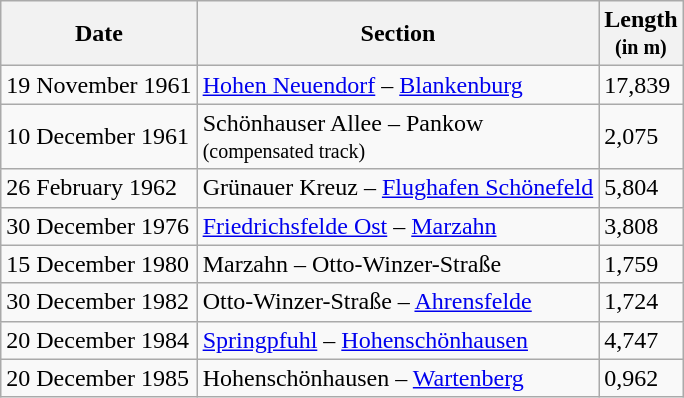<table class="wikitable">
<tr class="hintergrundfarbe7">
<th>Date</th>
<th>Section</th>
<th>Length<br><small>(in m)</small></th>
</tr>
<tr>
<td>19 November 1961</td>
<td><a href='#'>Hohen Neuendorf</a> – <a href='#'>Blankenburg</a></td>
<td>17,839</td>
</tr>
<tr>
<td>10 December 1961</td>
<td>Schönhauser Allee – Pankow<br><small>(compensated track)</small></td>
<td>2,075</td>
</tr>
<tr>
<td>26 February 1962</td>
<td>Grünauer Kreuz – <a href='#'>Flughafen Schönefeld</a></td>
<td>5,804</td>
</tr>
<tr>
<td>30 December 1976</td>
<td><a href='#'>Friedrichsfelde Ost</a> – <a href='#'>Marzahn</a></td>
<td>3,808</td>
</tr>
<tr>
<td>15 December 1980</td>
<td>Marzahn – Otto-Winzer-Straße</td>
<td>1,759</td>
</tr>
<tr>
<td>30 December 1982</td>
<td>Otto-Winzer-Straße – <a href='#'>Ahrensfelde</a></td>
<td>1,724</td>
</tr>
<tr>
<td>20 December 1984</td>
<td><a href='#'>Springpfuhl</a> – <a href='#'>Hohenschönhausen</a></td>
<td>4,747</td>
</tr>
<tr>
<td>20 December 1985</td>
<td>Hohenschönhausen – <a href='#'>Wartenberg</a></td>
<td>0,962</td>
</tr>
</table>
